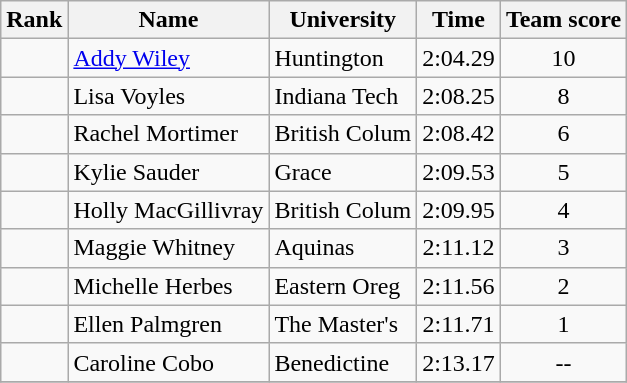<table class="wikitable sortable" style="text-align:center">
<tr>
<th>Rank</th>
<th>Name</th>
<th>University</th>
<th>Time</th>
<th>Team score</th>
</tr>
<tr>
<td></td>
<td align=left><a href='#'>Addy Wiley</a></td>
<td align="left">Huntington</td>
<td>2:04.29</td>
<td>10</td>
</tr>
<tr>
<td></td>
<td align=left>Lisa Voyles</td>
<td align="left">Indiana Tech</td>
<td>2:08.25</td>
<td>8</td>
</tr>
<tr>
<td></td>
<td align=left>Rachel Mortimer</td>
<td align="left">British Colum</td>
<td>2:08.42</td>
<td>6</td>
</tr>
<tr>
<td></td>
<td align=left>Kylie Sauder</td>
<td align="left">Grace</td>
<td>2:09.53</td>
<td>5</td>
</tr>
<tr>
<td></td>
<td align=left>Holly MacGillivray</td>
<td align="left">British Colum</td>
<td>2:09.95</td>
<td>4</td>
</tr>
<tr>
<td></td>
<td align=left>Maggie Whitney</td>
<td align="left">Aquinas</td>
<td>2:11.12</td>
<td>3</td>
</tr>
<tr>
<td></td>
<td align=left>Michelle Herbes</td>
<td align="left">Eastern Oreg</td>
<td>2:11.56</td>
<td>2</td>
</tr>
<tr>
<td></td>
<td align="left">Ellen Palmgren</td>
<td align=left>The Master's</td>
<td>2:11.71</td>
<td>1</td>
</tr>
<tr>
<td></td>
<td align="left">Caroline Cobo</td>
<td align=left>Benedictine</td>
<td>2:13.17</td>
<td>--</td>
</tr>
<tr>
</tr>
</table>
